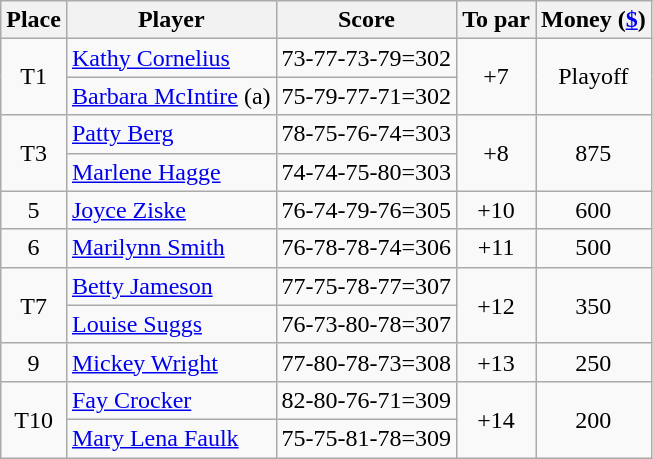<table class="wikitable">
<tr>
<th>Place</th>
<th>Player</th>
<th>Score</th>
<th>To par</th>
<th>Money (<a href='#'>$</a>)</th>
</tr>
<tr>
<td align=center rowspan=2>T1</td>
<td> <a href='#'>Kathy Cornelius</a></td>
<td>73-77-73-79=302</td>
<td align=center rowspan=2>+7</td>
<td align=center rowspan=2>Playoff</td>
</tr>
<tr>
<td> <a href='#'>Barbara McIntire</a> (a)</td>
<td>75-79-77-71=302</td>
</tr>
<tr>
<td align=center rowspan=2>T3</td>
<td> <a href='#'>Patty Berg</a></td>
<td>78-75-76-74=303</td>
<td align=center rowspan=2>+8</td>
<td align=center rowspan=2>875</td>
</tr>
<tr>
<td> <a href='#'>Marlene Hagge</a></td>
<td>74-74-75-80=303</td>
</tr>
<tr>
<td align=center>5</td>
<td> <a href='#'>Joyce Ziske</a></td>
<td>76-74-79-76=305</td>
<td align=center>+10</td>
<td align=center>600</td>
</tr>
<tr>
<td align=center>6</td>
<td> <a href='#'>Marilynn Smith</a></td>
<td>76-78-78-74=306</td>
<td align=center>+11</td>
<td align=center>500</td>
</tr>
<tr>
<td align=center rowspan=2>T7</td>
<td> <a href='#'>Betty Jameson</a></td>
<td>77-75-78-77=307</td>
<td align=center rowspan=2>+12</td>
<td align=center rowspan=2>350</td>
</tr>
<tr>
<td> <a href='#'>Louise Suggs</a></td>
<td>76-73-80-78=307</td>
</tr>
<tr>
<td align=center>9</td>
<td> <a href='#'>Mickey Wright</a></td>
<td>77-80-78-73=308</td>
<td align=center>+13</td>
<td align=center>250</td>
</tr>
<tr>
<td align=center rowspan=2>T10</td>
<td> <a href='#'>Fay Crocker</a></td>
<td>82-80-76-71=309</td>
<td align=center rowspan=2>+14</td>
<td align=center rowspan=2>200</td>
</tr>
<tr>
<td> <a href='#'>Mary Lena Faulk</a></td>
<td>75-75-81-78=309</td>
</tr>
</table>
